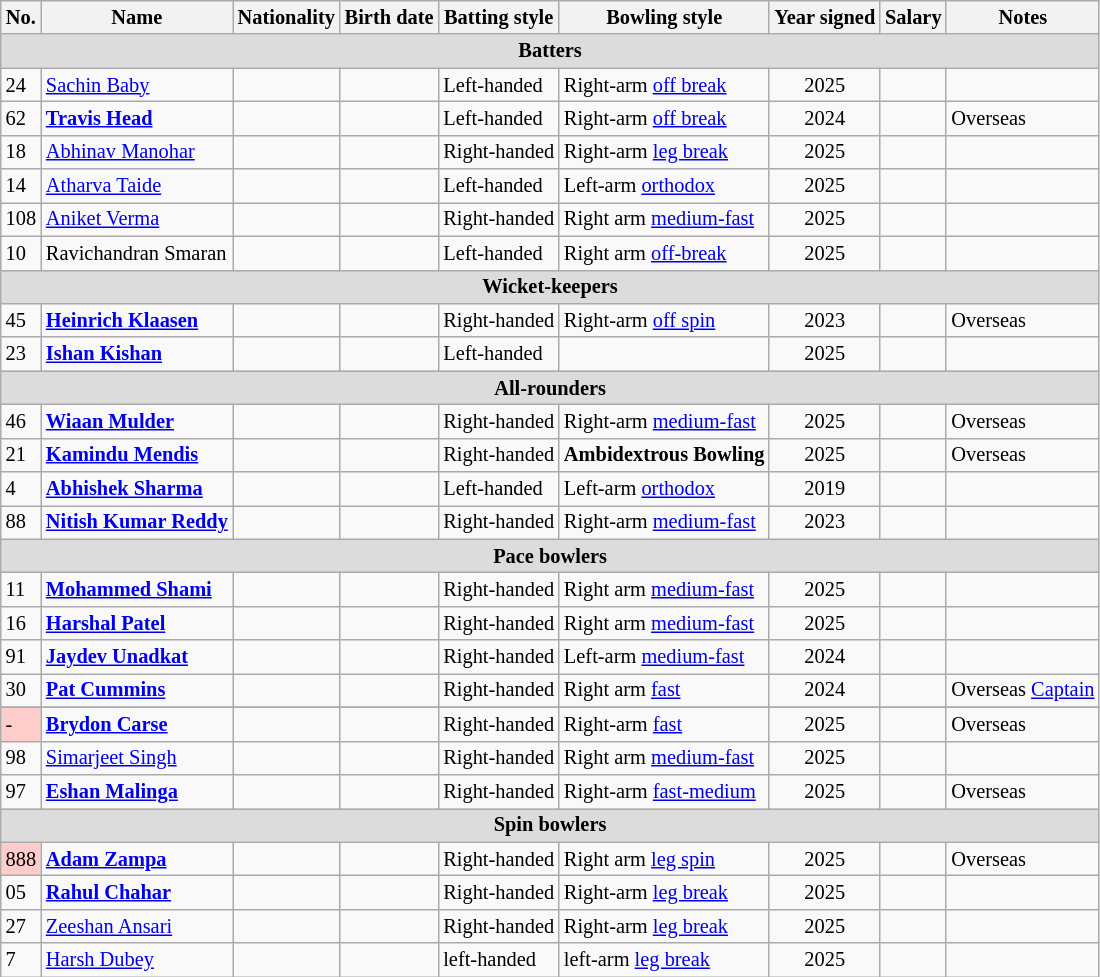<table class="wikitable" style="font-size:85%">
<tr>
<th>No.</th>
<th>Name</th>
<th>Nationality</th>
<th>Birth date</th>
<th>Batting style</th>
<th>Bowling style</th>
<th>Year signed</th>
<th>Salary</th>
<th>Notes</th>
</tr>
<tr>
<th colspan="9"  style="background:#dcdcdc; text-align:center;">Batters</th>
</tr>
<tr>
<td>24</td>
<td><a href='#'>Sachin Baby</a></td>
<td></td>
<td></td>
<td>Left-handed</td>
<td>Right-arm <a href='#'>off break</a></td>
<td style="text-align:center;">2025</td>
<td style="text-align:right;"></td>
<td></td>
</tr>
<tr>
<td>62</td>
<td><strong><a href='#'>Travis Head</a></strong></td>
<td></td>
<td></td>
<td>Left-handed</td>
<td>Right-arm <a href='#'>off break</a></td>
<td style="text-align:center;">2024</td>
<td style="text-align:right;"></td>
<td>Overseas</td>
</tr>
<tr>
<td>18</td>
<td><a href='#'>Abhinav Manohar</a></td>
<td></td>
<td></td>
<td>Right-handed</td>
<td>Right-arm <a href='#'>leg break</a></td>
<td style="text-align:center;">2025</td>
<td style="text-align:right;"></td>
<td></td>
</tr>
<tr>
<td>14</td>
<td><a href='#'>Atharva Taide</a></td>
<td></td>
<td></td>
<td>Left-handed</td>
<td>Left-arm <a href='#'>orthodox</a></td>
<td style="text-align:center;">2025</td>
<td style="text-align:right;"></td>
<td></td>
</tr>
<tr>
<td>108</td>
<td><a href='#'>Aniket Verma</a></td>
<td></td>
<td></td>
<td>Right-handed</td>
<td>Right arm <a href='#'>medium-fast</a></td>
<td style="text-align:center;">2025</td>
<td style="text-align:right;"></td>
<td></td>
</tr>
<tr>
<td>10</td>
<td>Ravichandran Smaran</td>
<td></td>
<td></td>
<td>Left-handed</td>
<td>Right arm <a href='#'>off-break</a></td>
<td style="text-align:center;">2025</td>
<td style="text-align:right;"></td>
<td></td>
</tr>
<tr>
<th colspan="9"  style="background:#dcdcdc; text-align:center;">Wicket-keepers</th>
</tr>
<tr>
<td>45</td>
<td><strong><a href='#'>Heinrich Klaasen</a></strong></td>
<td></td>
<td></td>
<td>Right-handed</td>
<td>Right-arm <a href='#'>off spin</a></td>
<td style="text-align:center;">2023</td>
<td style="text-align:right;"></td>
<td>Overseas</td>
</tr>
<tr>
<td>23</td>
<td><strong><a href='#'>Ishan Kishan</a></strong></td>
<td></td>
<td></td>
<td>Left-handed</td>
<td></td>
<td style="text-align:center;">2025</td>
<td style="text-align:right;"></td>
<td></td>
</tr>
<tr>
<th colspan="9"  style="background:#dcdcdc; text-align:center;">All-rounders</th>
</tr>
<tr>
<td>46</td>
<td><strong><a href='#'>Wiaan Mulder</a></strong></td>
<td></td>
<td></td>
<td>Right-handed</td>
<td>Right-arm <a href='#'>medium-fast</a></td>
<td style="text-align:center;">2025</td>
<td style="text-align:right;"></td>
<td>Overseas</td>
</tr>
<tr>
<td>21</td>
<td><strong><a href='#'>Kamindu Mendis</a></strong></td>
<td></td>
<td></td>
<td>Right-handed</td>
<td><strong>Ambidextrous Bowling</strong></td>
<td style="text-align:center;">2025</td>
<td style="text-align:right;"></td>
<td>Overseas</td>
</tr>
<tr>
<td>4</td>
<td><strong><a href='#'>Abhishek Sharma</a></strong></td>
<td></td>
<td></td>
<td>Left-handed</td>
<td>Left-arm <a href='#'>orthodox</a></td>
<td style="text-align:center;">2019</td>
<td style="text-align:right;"></td>
<td></td>
</tr>
<tr>
<td>88</td>
<td><strong><a href='#'>Nitish Kumar Reddy</a></strong></td>
<td></td>
<td></td>
<td>Right-handed</td>
<td>Right-arm <a href='#'>medium-fast</a></td>
<td style="text-align:center;">2023</td>
<td style="text-align:right;"></td>
<td></td>
</tr>
<tr>
<th colspan="9"  style="background:#dcdcdc; text-align:center;">Pace bowlers</th>
</tr>
<tr>
<td>11</td>
<td><strong><a href='#'>Mohammed Shami</a></strong></td>
<td></td>
<td></td>
<td>Right-handed</td>
<td>Right arm <a href='#'>medium-fast</a></td>
<td style="text-align:center;">2025</td>
<td style="text-align:right;"></td>
<td></td>
</tr>
<tr>
<td>16</td>
<td><strong><a href='#'>Harshal Patel</a></strong></td>
<td></td>
<td></td>
<td>Right-handed</td>
<td>Right arm <a href='#'>medium-fast</a></td>
<td style="text-align:center;">2025</td>
<td style="text-align:right;"></td>
<td></td>
</tr>
<tr>
<td>91</td>
<td><strong><a href='#'>Jaydev Unadkat</a></strong></td>
<td></td>
<td></td>
<td>Right-handed</td>
<td>Left-arm <a href='#'>medium-fast</a></td>
<td style="text-align:center;">2024</td>
<td style="text-align:right;"></td>
<td></td>
</tr>
<tr>
<td>30</td>
<td><strong><a href='#'>Pat Cummins</a></strong></td>
<td></td>
<td></td>
<td>Right-handed</td>
<td>Right arm <a href='#'>fast</a></td>
<td style="text-align:center;">2024</td>
<td style="text-align:right;"></td>
<td>Overseas <a href='#'>Captain</a></td>
</tr>
<tr>
</tr>
<tr>
<td style="background:#FFCCCC;">-</td>
<td><strong><a href='#'>Brydon Carse</a></strong></td>
<td></td>
<td></td>
<td>Right-handed</td>
<td>Right-arm <a href='#'>fast</a></td>
<td style="text-align:center;">2025</td>
<td style="text-align:right;"></td>
<td>Overseas</td>
</tr>
<tr>
<td>98</td>
<td><a href='#'>Simarjeet Singh</a></td>
<td></td>
<td></td>
<td>Right-handed</td>
<td>Right arm <a href='#'>medium-fast</a></td>
<td style="text-align:center;">2025</td>
<td style="text-align:right;"></td>
<td></td>
</tr>
<tr>
<td>97</td>
<td><strong><a href='#'>Eshan Malinga</a></strong></td>
<td></td>
<td></td>
<td>Right-handed</td>
<td>Right-arm <a href='#'>fast-medium</a></td>
<td style="text-align:center;">2025</td>
<td style="text-align:right;"></td>
<td>Overseas</td>
</tr>
<tr>
<th colspan="9"  style="background:#dcdcdc; text-align:center;">Spin bowlers</th>
</tr>
<tr>
<td style="background:#FFCCCC;">888</td>
<td><strong><a href='#'>Adam Zampa</a></strong></td>
<td></td>
<td></td>
<td>Right-handed</td>
<td>Right arm <a href='#'>leg spin</a></td>
<td style="text-align:center;">2025</td>
<td style="text-align:right;"></td>
<td>Overseas</td>
</tr>
<tr>
<td>05</td>
<td><strong><a href='#'>Rahul Chahar</a></strong></td>
<td></td>
<td></td>
<td>Right-handed</td>
<td>Right-arm <a href='#'>leg break</a></td>
<td style="text-align:center;">2025</td>
<td style="text-align:right;"></td>
<td></td>
</tr>
<tr>
<td>27</td>
<td><a href='#'>Zeeshan Ansari</a></td>
<td></td>
<td></td>
<td>Right-handed</td>
<td>Right-arm <a href='#'>leg break</a></td>
<td style="text-align:center;">2025</td>
<td style="text-align:right;"></td>
<td></td>
</tr>
<tr>
<td>7</td>
<td><a href='#'>Harsh Dubey</a></td>
<td></td>
<td></td>
<td>left-handed</td>
<td>left-arm <a href='#'>leg break</a></td>
<td style="text-align:center;">2025</td>
<td style="text-align:right;"></td>
<td></td>
</tr>
</table>
